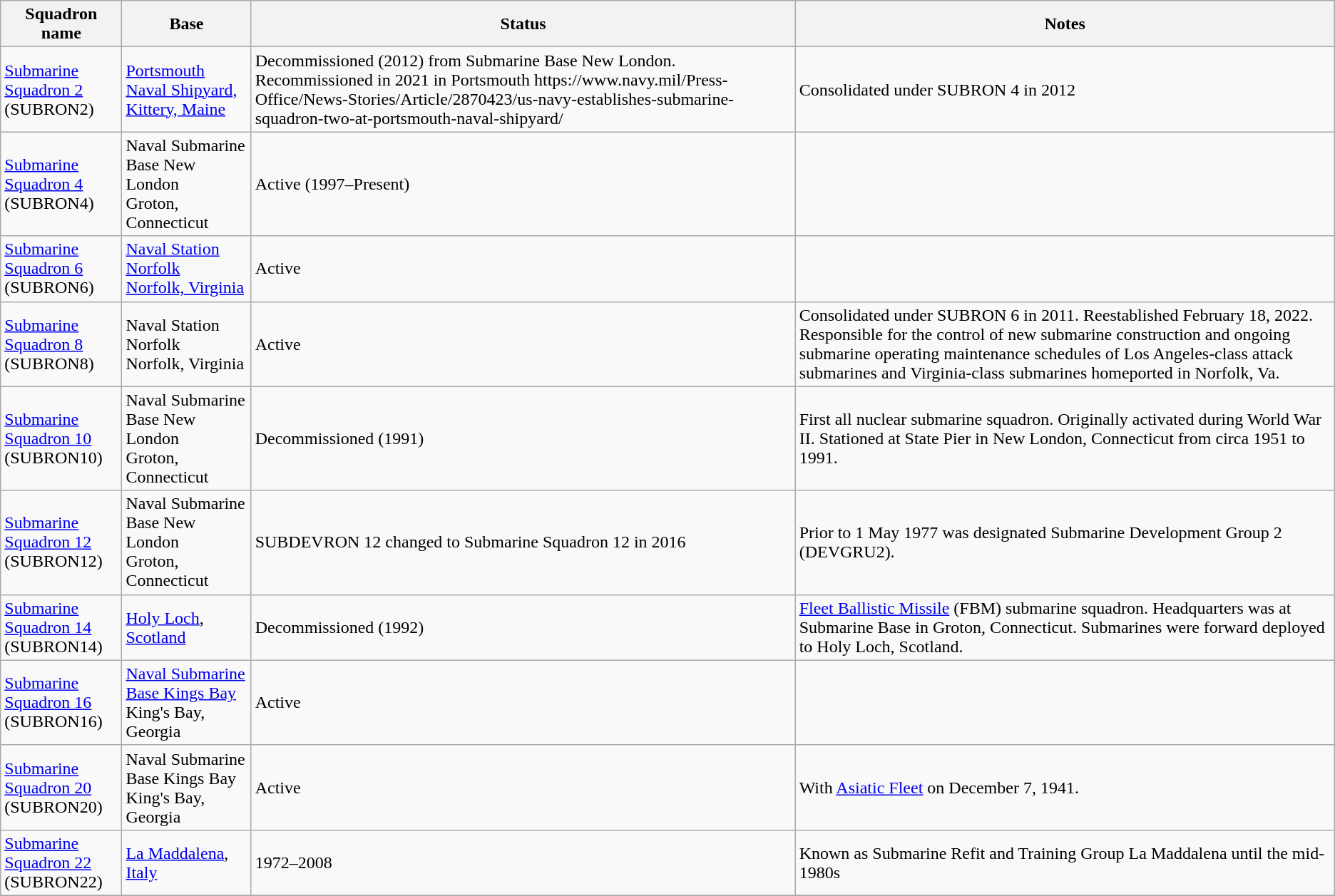<table class="wikitable">
<tr>
<th>Squadron name</th>
<th>Base</th>
<th>Status</th>
<th>Notes</th>
</tr>
<tr>
<td><a href='#'>Submarine Squadron 2</a><br>(SUBRON2)</td>
<td><a href='#'>Portsmouth Naval Shipyard, </a><br><a href='#'>Kittery, Maine</a></td>
<td>Decommissioned (2012) from Submarine Base New London. Recommissioned in 2021 in Portsmouth https://www.navy.mil/Press-Office/News-Stories/Article/2870423/us-navy-establishes-submarine-squadron-two-at-portsmouth-naval-shipyard/</td>
<td>Consolidated under SUBRON 4 in 2012</td>
</tr>
<tr>
<td><a href='#'>Submarine Squadron 4</a><br>(SUBRON4)</td>
<td>Naval Submarine Base New London<br>Groton, Connecticut</td>
<td>Active (1997–Present)</td>
<td></td>
</tr>
<tr>
<td><a href='#'>Submarine Squadron 6</a><br>(SUBRON6)</td>
<td><a href='#'>Naval Station Norfolk</a><br><a href='#'>Norfolk, Virginia</a></td>
<td>Active</td>
<td></td>
</tr>
<tr>
<td><a href='#'>Submarine Squadron 8</a><br>(SUBRON8)</td>
<td>Naval Station Norfolk<br>Norfolk, Virginia</td>
<td>Active</td>
<td>Consolidated under SUBRON 6 in 2011. Reestablished February 18, 2022. Responsible for the control of new submarine construction and ongoing submarine operating maintenance schedules of Los Angeles-class attack submarines and Virginia-class submarines homeported in Norfolk, Va.</td>
</tr>
<tr>
<td><a href='#'>Submarine Squadron 10</a><br>(SUBRON10)</td>
<td>Naval Submarine Base New London<br>Groton, Connecticut</td>
<td>Decommissioned (1991)</td>
<td>First all nuclear submarine squadron.  Originally activated during World War II.  Stationed at State Pier in New London, Connecticut from circa 1951 to 1991.</td>
</tr>
<tr>
<td><a href='#'>Submarine Squadron 12</a><br>(SUBRON12)</td>
<td>Naval Submarine Base New London<br>Groton, Connecticut</td>
<td>SUBDEVRON 12 changed to Submarine Squadron 12 in 2016</td>
<td>Prior to 1 May 1977 was designated Submarine Development Group 2 (DEVGRU2).</td>
</tr>
<tr>
<td><a href='#'>Submarine Squadron 14</a><br>(SUBRON14)</td>
<td><a href='#'>Holy Loch</a>, <a href='#'>Scotland</a></td>
<td>Decommissioned (1992)</td>
<td><a href='#'>Fleet Ballistic Missile</a> (FBM) submarine squadron.  Headquarters was at Submarine Base in Groton, Connecticut.  Submarines were forward deployed to Holy Loch, Scotland.</td>
</tr>
<tr>
<td><a href='#'>Submarine Squadron 16</a><br>(SUBRON16)</td>
<td><a href='#'>Naval Submarine Base Kings Bay</a><br>King's Bay, Georgia</td>
<td>Active</td>
<td></td>
</tr>
<tr>
<td><a href='#'>Submarine Squadron 20</a><br>(SUBRON20)</td>
<td>Naval Submarine Base Kings Bay<br>King's Bay, Georgia</td>
<td>Active</td>
<td>With <a href='#'>Asiatic Fleet</a> on December 7, 1941.</td>
</tr>
<tr>
<td><a href='#'>Submarine Squadron 22</a><br>(SUBRON22)</td>
<td><a href='#'>La Maddalena</a>, <a href='#'>Italy</a></td>
<td>1972–2008</td>
<td>Known as Submarine Refit and Training Group La Maddalena until the mid-1980s</td>
</tr>
<tr>
</tr>
</table>
